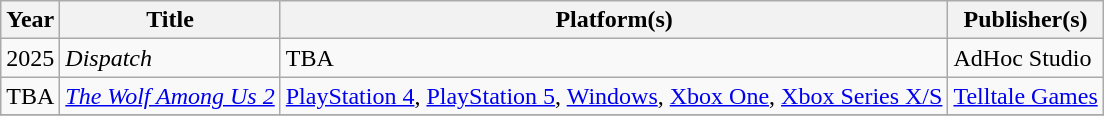<table class="wikitable sortable">
<tr>
<th>Year</th>
<th>Title</th>
<th>Platform(s)</th>
<th>Publisher(s)</th>
</tr>
<tr>
<td>2025</td>
<td><em>Dispatch</em></td>
<td>TBA</td>
<td>AdHoc Studio</td>
</tr>
<tr>
<td>TBA</td>
<td><em><a href='#'>The Wolf Among Us 2</a></em></td>
<td><a href='#'>PlayStation 4</a>, <a href='#'>PlayStation 5</a>, <a href='#'>Windows</a>, <a href='#'>Xbox One</a>, <a href='#'>Xbox Series X/S</a></td>
<td><a href='#'>Telltale Games</a></td>
</tr>
<tr>
</tr>
</table>
